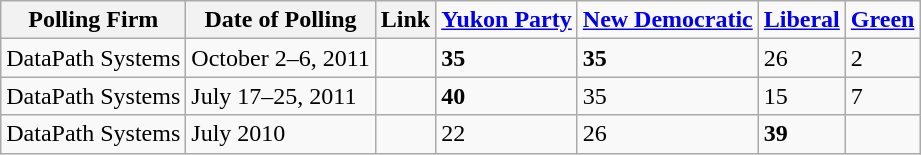<table class="wikitable">
<tr>
<th>Polling Firm</th>
<th>Date of Polling</th>
<th>Link</th>
<td><strong><a href='#'>Yukon Party</a></strong></td>
<td><strong><a href='#'>New Democratic</a></strong></td>
<td><strong><a href='#'>Liberal</a></strong></td>
<td><strong><a href='#'>Green</a></strong></td>
</tr>
<tr>
<td>DataPath Systems</td>
<td>October 2–6, 2011</td>
<td></td>
<td><strong>35</strong></td>
<td><strong>35</strong></td>
<td>26</td>
<td>2</td>
</tr>
<tr>
<td>DataPath Systems</td>
<td>July 17–25, 2011</td>
<td></td>
<td><strong>40</strong></td>
<td>35</td>
<td>15</td>
<td>7</td>
</tr>
<tr>
<td>DataPath Systems</td>
<td>July 2010</td>
<td></td>
<td>22</td>
<td>26</td>
<td><strong>39</strong></td>
<td></td>
</tr>
</table>
